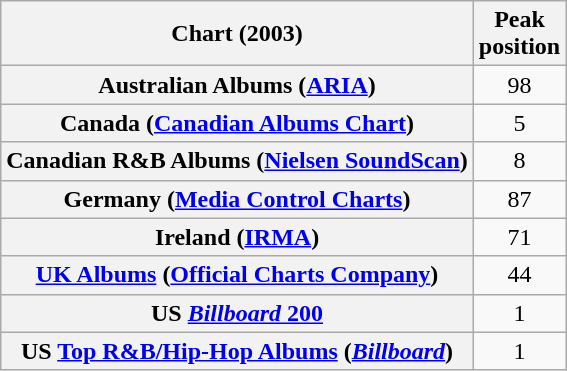<table class="wikitable sortable plainrowheaders">
<tr>
<th scope="col">Chart (2003)</th>
<th scope="col">Peak<br>position</th>
</tr>
<tr>
<th scope="row">Australian Albums (<a href='#'>ARIA</a>)</th>
<td style="text-align:center;">98</td>
</tr>
<tr>
<th scope="row">Canada (<a href='#'>Canadian Albums Chart</a>)</th>
<td style="text-align:center;">5</td>
</tr>
<tr>
<th scope="row">Canadian R&B Albums (<a href='#'>Nielsen SoundScan</a>)</th>
<td style="text-align:center;">8</td>
</tr>
<tr>
<th scope="row">Germany (<a href='#'>Media Control Charts</a>)</th>
<td style="text-align:center;">87</td>
</tr>
<tr>
<th scope="row">Ireland (<a href='#'>IRMA</a>)</th>
<td style="text-align:center;">71</td>
</tr>
<tr>
<th scope="row"><a href='#'>UK Albums</a> (<a href='#'>Official Charts Company</a>)</th>
<td style="text-align:center;">44</td>
</tr>
<tr>
<th scope="row">US <a href='#'><em>Billboard</em> 200</a></th>
<td style="text-align:center;">1</td>
</tr>
<tr>
<th scope="row">US <a href='#'>Top R&B/Hip-Hop Albums</a> (<a href='#'><em>Billboard</em></a>)</th>
<td style="text-align:center;">1</td>
</tr>
</table>
